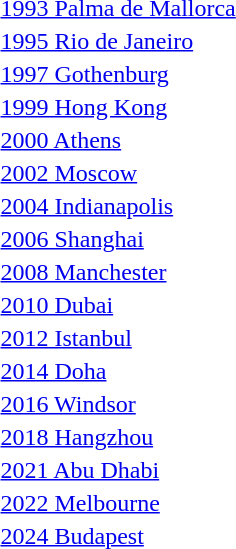<table>
<tr>
<td><a href='#'>1993 Palma de Mallorca</a></td>
<td></td>
<td></td>
<td></td>
</tr>
<tr>
<td><a href='#'>1995 Rio de Janeiro</a></td>
<td></td>
<td></td>
<td></td>
</tr>
<tr>
<td><a href='#'>1997 Gothenburg</a></td>
<td></td>
<td></td>
<td></td>
</tr>
<tr>
<td><a href='#'>1999 Hong Kong</a></td>
<td></td>
<td></td>
<td></td>
</tr>
<tr>
<td><a href='#'>2000 Athens</a></td>
<td></td>
<td></td>
<td></td>
</tr>
<tr>
<td><a href='#'>2002 Moscow</a></td>
<td></td>
<td></td>
<td></td>
</tr>
<tr>
<td><a href='#'>2004 Indianapolis</a></td>
<td></td>
<td></td>
<td></td>
</tr>
<tr>
<td><a href='#'>2006 Shanghai</a></td>
<td></td>
<td></td>
<td></td>
</tr>
<tr>
<td><a href='#'>2008 Manchester</a></td>
<td></td>
<td></td>
<td></td>
</tr>
<tr>
<td><a href='#'>2010 Dubai</a></td>
<td></td>
<td></td>
<td></td>
</tr>
<tr>
<td><a href='#'>2012 Istanbul</a></td>
<td></td>
<td></td>
<td></td>
</tr>
<tr>
<td><a href='#'>2014 Doha</a></td>
<td></td>
<td></td>
<td></td>
</tr>
<tr>
<td><a href='#'>2016 Windsor</a></td>
<td></td>
<td></td>
<td></td>
</tr>
<tr>
<td><a href='#'>2018 Hangzhou</a></td>
<td></td>
<td></td>
<td></td>
</tr>
<tr>
<td><a href='#'>2021 Abu Dhabi</a></td>
<td></td>
<td></td>
<td></td>
</tr>
<tr>
<td><a href='#'>2022 Melbourne</a></td>
<td></td>
<td></td>
<td></td>
</tr>
<tr>
<td><a href='#'>2024 Budapest</a></td>
<td></td>
<td></td>
<td></td>
</tr>
</table>
